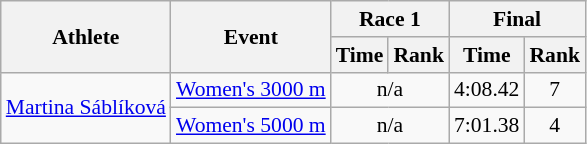<table class="wikitable" style="font-size:90%">
<tr>
<th rowspan="2">Athlete</th>
<th rowspan="2">Event</th>
<th colspan="2">Race 1</th>
<th colspan="2">Final</th>
</tr>
<tr>
<th>Time</th>
<th>Rank</th>
<th>Time</th>
<th>Rank</th>
</tr>
<tr>
<td rowspan=2><a href='#'>Martina Sáblíková</a></td>
<td><a href='#'>Women's 3000 m</a></td>
<td colspan=2 align="center">n/a</td>
<td align="center">4:08.42</td>
<td align="center">7</td>
</tr>
<tr>
<td><a href='#'>Women's 5000 m</a></td>
<td colspan=2 align="center">n/a</td>
<td align="center">7:01.38</td>
<td align="center">4</td>
</tr>
</table>
